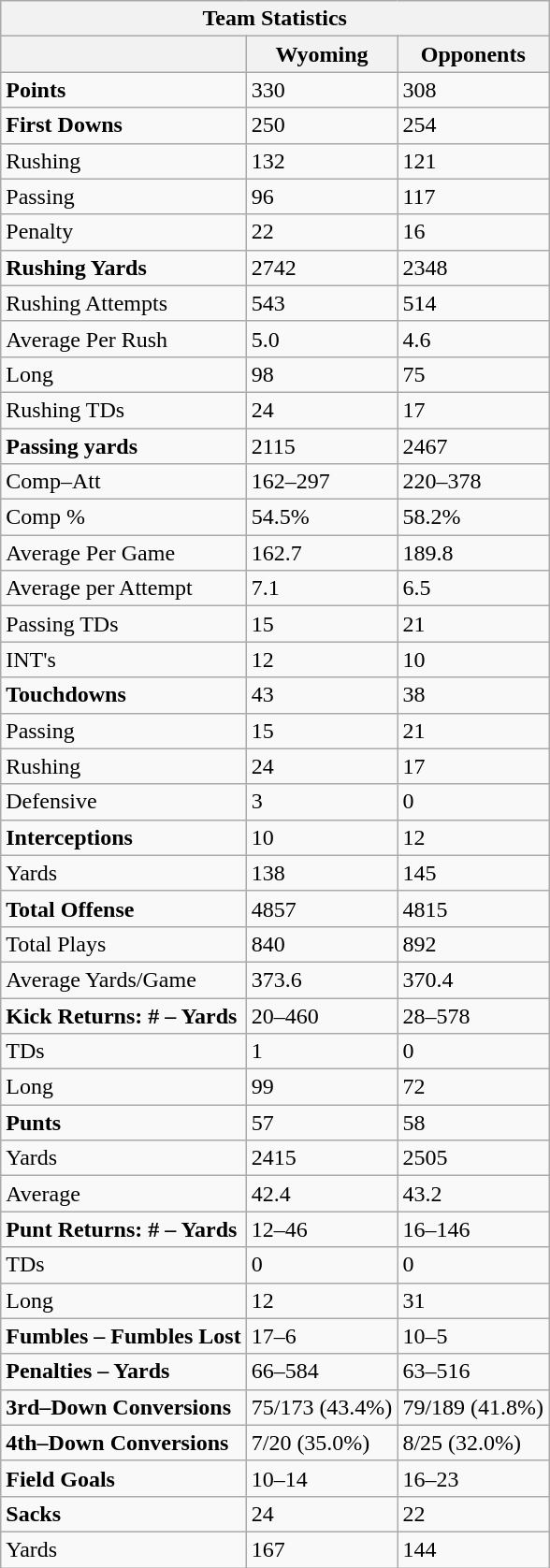<table class="wikitable collapsible collapsed">
<tr>
<th colspan="3">Team Statistics</th>
</tr>
<tr>
<th></th>
<th>Wyoming</th>
<th>Opponents</th>
</tr>
<tr>
<td><strong>Points</strong></td>
<td>330</td>
<td>308</td>
</tr>
<tr>
<td><strong>First Downs</strong></td>
<td>250</td>
<td>254</td>
</tr>
<tr>
<td>Rushing</td>
<td>132</td>
<td>121</td>
</tr>
<tr>
<td>Passing</td>
<td>96</td>
<td>117</td>
</tr>
<tr>
<td>Penalty</td>
<td>22</td>
<td>16</td>
</tr>
<tr>
<td><strong>Rushing Yards</strong></td>
<td>2742</td>
<td>2348</td>
</tr>
<tr>
<td>Rushing Attempts</td>
<td>543</td>
<td>514</td>
</tr>
<tr>
<td>Average Per Rush</td>
<td>5.0</td>
<td>4.6</td>
</tr>
<tr>
<td>Long</td>
<td>98</td>
<td>75</td>
</tr>
<tr>
<td>Rushing TDs</td>
<td>24</td>
<td>17</td>
</tr>
<tr>
<td><strong>Passing yards</strong></td>
<td>2115</td>
<td>2467</td>
</tr>
<tr>
<td>Comp–Att</td>
<td>162–297</td>
<td>220–378</td>
</tr>
<tr>
<td>Comp %</td>
<td>54.5%</td>
<td>58.2%</td>
</tr>
<tr>
<td>Average Per Game</td>
<td>162.7</td>
<td>189.8</td>
</tr>
<tr>
<td>Average per Attempt</td>
<td>7.1</td>
<td>6.5</td>
</tr>
<tr>
<td>Passing TDs</td>
<td>15</td>
<td>21</td>
</tr>
<tr>
<td>INT's</td>
<td>12</td>
<td>10</td>
</tr>
<tr>
<td><strong>Touchdowns</strong></td>
<td>43</td>
<td>38</td>
</tr>
<tr>
<td>Passing</td>
<td>15</td>
<td>21</td>
</tr>
<tr>
<td>Rushing</td>
<td>24</td>
<td>17</td>
</tr>
<tr>
<td>Defensive</td>
<td>3</td>
<td>0</td>
</tr>
<tr>
<td><strong>Interceptions</strong></td>
<td>10</td>
<td>12</td>
</tr>
<tr>
<td>Yards</td>
<td>138</td>
<td>145</td>
</tr>
<tr>
<td><strong>Total Offense</strong></td>
<td>4857</td>
<td>4815</td>
</tr>
<tr>
<td>Total Plays</td>
<td>840</td>
<td>892</td>
</tr>
<tr>
<td>Average Yards/Game</td>
<td>373.6</td>
<td>370.4</td>
</tr>
<tr>
<td><strong>Kick Returns: # – Yards</strong></td>
<td>20–460</td>
<td>28–578</td>
</tr>
<tr>
<td>TDs</td>
<td>1</td>
<td>0</td>
</tr>
<tr>
<td>Long</td>
<td>99</td>
<td>72</td>
</tr>
<tr>
<td><strong>Punts</strong></td>
<td>57</td>
<td>58</td>
</tr>
<tr>
<td>Yards</td>
<td>2415</td>
<td>2505</td>
</tr>
<tr>
<td>Average</td>
<td>42.4</td>
<td>43.2</td>
</tr>
<tr>
<td><strong>Punt Returns: # – Yards</strong></td>
<td>12–46</td>
<td>16–146</td>
</tr>
<tr>
<td>TDs</td>
<td>0</td>
<td>0</td>
</tr>
<tr>
<td>Long</td>
<td>12</td>
<td>31</td>
</tr>
<tr>
<td><strong>Fumbles – Fumbles Lost</strong></td>
<td>17–6</td>
<td>10–5</td>
</tr>
<tr>
<td><strong>Penalties – Yards</strong></td>
<td>66–584</td>
<td>63–516</td>
</tr>
<tr>
<td><strong>3rd–Down Conversions</strong></td>
<td>75/173 (43.4%)</td>
<td>79/189 (41.8%)</td>
</tr>
<tr>
<td><strong>4th–Down Conversions</strong></td>
<td>7/20 (35.0%)</td>
<td>8/25 (32.0%)</td>
</tr>
<tr>
<td><strong>Field Goals</strong></td>
<td>10–14</td>
<td>16–23</td>
</tr>
<tr>
<td><strong>Sacks</strong></td>
<td>24</td>
<td>22</td>
</tr>
<tr>
<td>Yards</td>
<td>167</td>
<td>144</td>
</tr>
</table>
